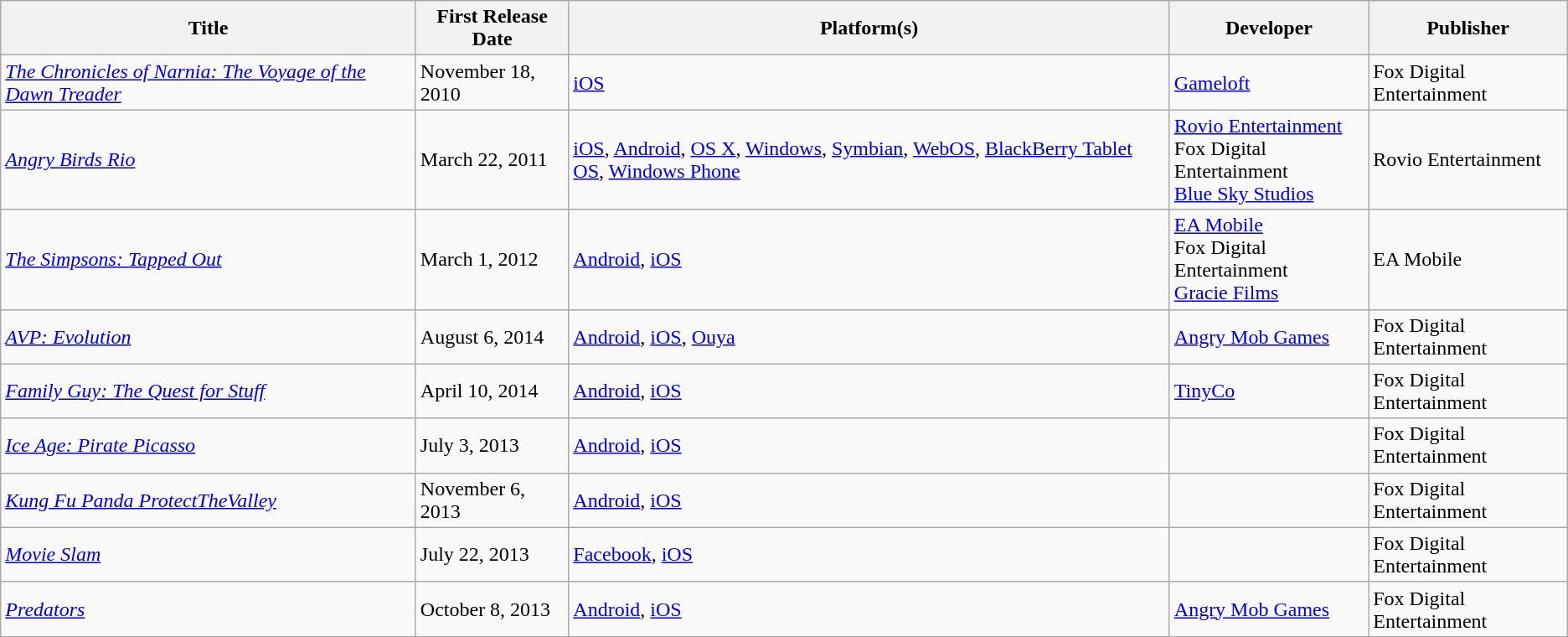<table class="wikitable sortable">
<tr>
<th>Title</th>
<th>First Release Date</th>
<th>Platform(s)</th>
<th>Developer</th>
<th>Publisher</th>
</tr>
<tr>
<td><em><a href='#'>The Chronicles of Narnia: The Voyage of the Dawn Treader</a></em></td>
<td>November 18, 2010</td>
<td><a href='#'>iOS</a></td>
<td><a href='#'>Gameloft</a></td>
<td>Fox Digital Entertainment</td>
</tr>
<tr>
<td><em><a href='#'>Angry Birds Rio</a></em></td>
<td>March 22, 2011</td>
<td><a href='#'>iOS</a>, <a href='#'>Android</a>, <a href='#'>OS X</a>, <a href='#'>Windows</a>, <a href='#'>Symbian</a>, <a href='#'>WebOS</a>, <a href='#'>BlackBerry Tablet OS</a>, <a href='#'>Windows Phone</a></td>
<td><a href='#'>Rovio Entertainment</a><br>Fox Digital Entertainment<br><a href='#'>Blue Sky Studios</a></td>
<td>Rovio Entertainment</td>
</tr>
<tr>
<td><em><a href='#'>The Simpsons: Tapped Out</a></em></td>
<td>March 1, 2012</td>
<td><a href='#'>Android</a>, <a href='#'>iOS</a></td>
<td><a href='#'>EA Mobile</a><br>Fox Digital Entertainment<br><a href='#'>Gracie Films</a></td>
<td>EA Mobile</td>
</tr>
<tr>
<td><em><a href='#'>AVP: Evolution</a></em></td>
<td>August 6, 2014</td>
<td><a href='#'>Android</a>, <a href='#'>iOS</a>, <a href='#'>Ouya</a></td>
<td><a href='#'>Angry Mob Games</a></td>
<td>Fox Digital Entertainment</td>
</tr>
<tr>
<td><em><a href='#'>Family Guy: The Quest for Stuff</a></em></td>
<td>April 10, 2014</td>
<td><a href='#'>Android</a>, <a href='#'>iOS</a></td>
<td><a href='#'>TinyCo</a></td>
<td>Fox Digital Entertainment</td>
</tr>
<tr>
<td><em><a href='#'>Ice Age: Pirate Picasso</a></em></td>
<td>July 3, 2013</td>
<td><a href='#'>Android</a>, <a href='#'>iOS</a></td>
<td></td>
<td>Fox Digital Entertainment</td>
</tr>
<tr>
<td><em><a href='#'>Kung Fu Panda ProtectTheValley</a></em></td>
<td>November 6, 2013</td>
<td><a href='#'>Android</a>, <a href='#'>iOS</a></td>
<td></td>
<td>Fox Digital Entertainment</td>
</tr>
<tr>
<td><em><a href='#'>Movie Slam</a></em></td>
<td>July 22, 2013</td>
<td><a href='#'>Facebook</a>, <a href='#'>iOS</a></td>
<td></td>
<td>Fox Digital Entertainment</td>
</tr>
<tr>
<td><em><a href='#'>Predators</a></em></td>
<td>October 8, 2013</td>
<td><a href='#'>Android</a>, <a href='#'>iOS</a></td>
<td><a href='#'>Angry Mob Games</a></td>
<td>Fox Digital Entertainment</td>
</tr>
<tr>
</tr>
</table>
